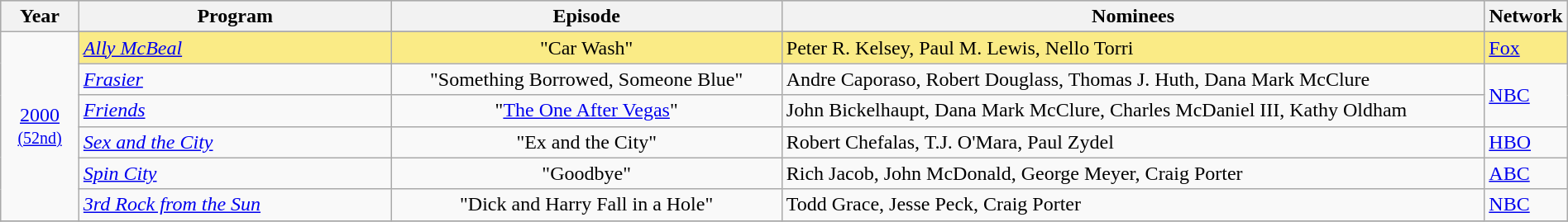<table class="wikitable" style="width:100%">
<tr bgcolor="#bebebe">
<th width="5%">Year</th>
<th width="20%">Program</th>
<th width="25%">Episode</th>
<th width="45%">Nominees</th>
<th width="5%">Network</th>
</tr>
<tr>
<td rowspan=7 style="text-align:center"><a href='#'>2000</a><br><small><a href='#'>(52nd)</a></small><br></td>
</tr>
<tr style="background:#FAEB86">
<td><em><a href='#'>Ally McBeal</a></em></td>
<td align=center>"Car Wash"</td>
<td>Peter R. Kelsey, Paul M. Lewis, Nello Torri</td>
<td><a href='#'>Fox</a></td>
</tr>
<tr>
<td><em><a href='#'>Frasier</a></em></td>
<td align=center>"Something Borrowed, Someone Blue"</td>
<td>Andre Caporaso, Robert Douglass, Thomas J. Huth, Dana Mark McClure</td>
<td rowspan=2><a href='#'>NBC</a></td>
</tr>
<tr>
<td><em><a href='#'>Friends</a></em></td>
<td align=center>"<a href='#'>The One After Vegas</a>"</td>
<td>John Bickelhaupt, Dana Mark McClure, Charles McDaniel III, Kathy Oldham</td>
</tr>
<tr>
<td><em><a href='#'>Sex and the City</a></em></td>
<td align=center>"Ex and the City"</td>
<td>Robert Chefalas, T.J. O'Mara, Paul Zydel</td>
<td><a href='#'>HBO</a></td>
</tr>
<tr>
<td><em><a href='#'>Spin City</a></em></td>
<td align=center>"Goodbye"</td>
<td>Rich Jacob, John McDonald, George Meyer, Craig Porter</td>
<td><a href='#'>ABC</a></td>
</tr>
<tr>
<td><em><a href='#'>3rd Rock from the Sun</a></em></td>
<td align=center>"Dick and Harry Fall in a Hole"</td>
<td>Todd Grace, Jesse Peck, Craig Porter</td>
<td><a href='#'>NBC</a></td>
</tr>
<tr>
</tr>
</table>
